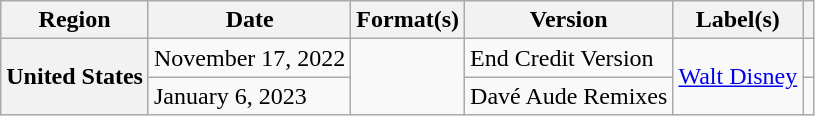<table class="wikitable plainrowheaders">
<tr>
<th scope="col">Region</th>
<th scope="col">Date</th>
<th scope="col">Format(s)</th>
<th scope="col">Version</th>
<th scope="col">Label(s)</th>
<th scope="col"></th>
</tr>
<tr>
<th scope="row" rowspan="2">United States</th>
<td>November 17, 2022</td>
<td rowspan="2"></td>
<td>End Credit Version</td>
<td rowspan="2"><a href='#'>Walt Disney</a></td>
<td style="text-align:center;"></td>
</tr>
<tr>
<td>January 6, 2023</td>
<td>Davé Aude Remixes</td>
<td style="text-align:center;"></td>
</tr>
</table>
